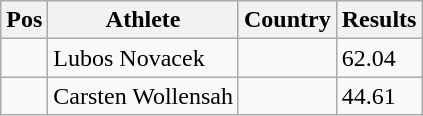<table class="wikitable">
<tr>
<th>Pos</th>
<th>Athlete</th>
<th>Country</th>
<th>Results</th>
</tr>
<tr>
<td align="center"></td>
<td>Lubos Novacek</td>
<td></td>
<td>62.04</td>
</tr>
<tr>
<td align="center"></td>
<td>Carsten Wollensah</td>
<td></td>
<td>44.61</td>
</tr>
</table>
